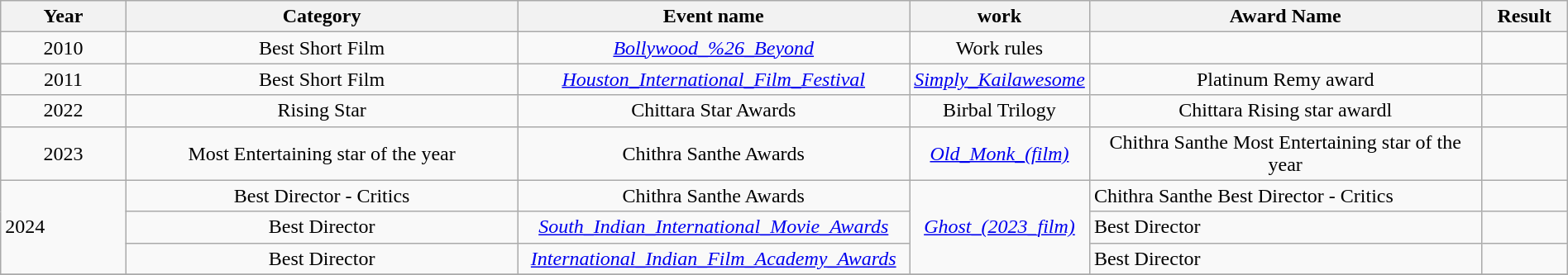<table class="wikitable" width=100%>
<tr>
<th width=8%>Year</th>
<th width=25%>Category</th>
<th width=25%>Event name</th>
<th width=11.5%>work</th>
<th width=25%>Award Name</th>
<th width=5.5%>Result</th>
</tr>
<tr>
<td style="text-align: center;">2010</td>
<td style="text-align: center;">Best Short Film</td>
<td style="text-align: center;"><em><a href='#'>Bollywood_%26_Beyond </a></em></td>
<td style="text-align: center;">Work rules</td>
<td></td>
<td></td>
</tr>
<tr>
<td style="text-align: center;">2011</td>
<td style="text-align: center;">Best Short Film</td>
<td style="text-align: center;"><em><a href='#'>Houston_International_Film_Festival</a></em></td>
<td style="text-align: center;"><em><a href='#'>Simply_Kailawesome</a></em></td>
<td style="text-align: center;">Platinum Remy award</td>
<td></td>
</tr>
<tr>
<td style="text-align: center;">2022</td>
<td style="text-align: center;">Rising Star</td>
<td style="text-align: center;">Chittara Star Awards</td>
<td style="text-align: center;">Birbal Trilogy</td>
<td style="text-align: center;">Chittara Rising star awardl</td>
<td></td>
</tr>
<tr>
<td style="text-align: center;">2023</td>
<td style="text-align: center;">Most Entertaining star of the year</td>
<td style="text-align: center;">Chithra Santhe Awards</td>
<td style="text-align: center;"><em><a href='#'>Old_Monk_(film)</a></em></td>
<td style="text-align: center;">Chithra Santhe Most Entertaining star of the year</td>
<td></td>
</tr>
<tr>
<td rowspan="3">2024</td>
<td style="text-align: center;">Best Director - Critics</td>
<td style="text-align: center;">Chithra Santhe Awards</td>
<td style="text-align: center;"rowspan="3"><em><a href='#'>Ghost_(2023_film)</a></em></td>
<td>Chithra Santhe Best Director - Critics</td>
<td></td>
</tr>
<tr>
<td style="text-align: center;">Best Director</td>
<td style="text-align: center;"><em><a href='#'>South_Indian_International_Movie_Awards</a></em></td>
<td>Best Director</td>
<td></td>
</tr>
<tr>
<td style="text-align: center;">Best Director</td>
<td style="text-align: center;"><em><a href='#'>International_Indian_Film_Academy_Awards</a></em></td>
<td>Best Director</td>
<td></td>
</tr>
<tr>
</tr>
</table>
